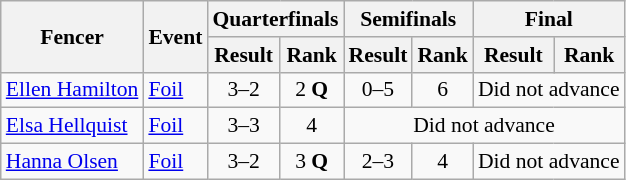<table class=wikitable style="font-size:90%">
<tr>
<th rowspan=2>Fencer</th>
<th rowspan=2>Event</th>
<th colspan=2>Quarterfinals</th>
<th colspan=2>Semifinals</th>
<th colspan=2>Final</th>
</tr>
<tr>
<th>Result</th>
<th>Rank</th>
<th>Result</th>
<th>Rank</th>
<th>Result</th>
<th>Rank</th>
</tr>
<tr>
<td><a href='#'>Ellen Hamilton</a></td>
<td><a href='#'>Foil</a></td>
<td align=center>3–2</td>
<td align=center>2 <strong>Q</strong></td>
<td align=center>0–5</td>
<td align=center>6</td>
<td align=center colspan=2>Did not advance</td>
</tr>
<tr>
<td><a href='#'>Elsa Hellquist</a></td>
<td><a href='#'>Foil</a></td>
<td align=center>3–3</td>
<td align=center>4</td>
<td align=center colspan=4>Did not advance</td>
</tr>
<tr>
<td><a href='#'>Hanna Olsen</a></td>
<td><a href='#'>Foil</a></td>
<td align=center>3–2</td>
<td align=center>3 <strong>Q</strong></td>
<td align=center>2–3</td>
<td align=center>4</td>
<td align=center colspan=2>Did not advance</td>
</tr>
</table>
